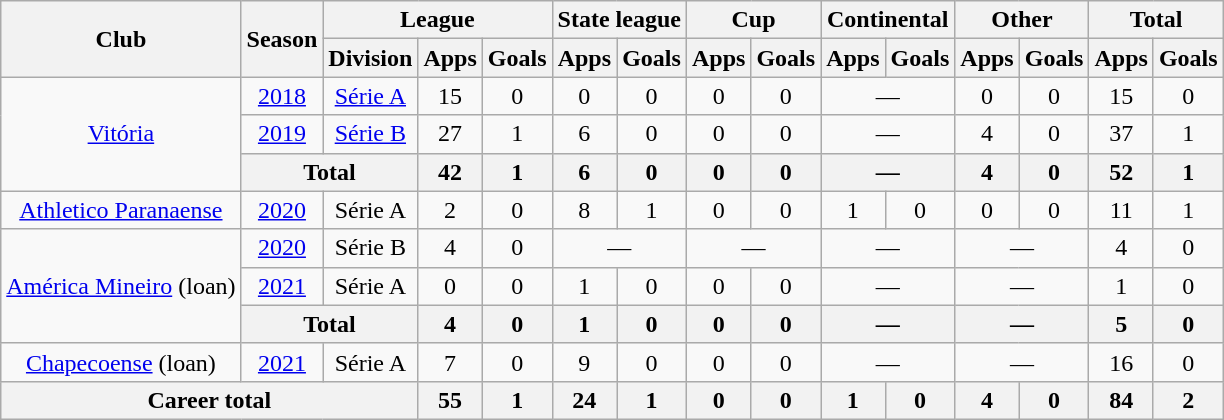<table class="wikitable" style="text-align: center">
<tr>
<th rowspan="2">Club</th>
<th rowspan="2">Season</th>
<th colspan="3">League</th>
<th colspan="2">State league</th>
<th colspan="2">Cup</th>
<th colspan="2">Continental</th>
<th colspan="2">Other</th>
<th colspan="2">Total</th>
</tr>
<tr>
<th>Division</th>
<th>Apps</th>
<th>Goals</th>
<th>Apps</th>
<th>Goals</th>
<th>Apps</th>
<th>Goals</th>
<th>Apps</th>
<th>Goals</th>
<th>Apps</th>
<th>Goals</th>
<th>Apps</th>
<th>Goals</th>
</tr>
<tr>
<td rowspan="3"><a href='#'>Vitória</a></td>
<td><a href='#'>2018</a></td>
<td><a href='#'>Série A</a></td>
<td>15</td>
<td>0</td>
<td>0</td>
<td>0</td>
<td>0</td>
<td>0</td>
<td colspan="2">—</td>
<td>0</td>
<td>0</td>
<td>15</td>
<td>0</td>
</tr>
<tr>
<td><a href='#'>2019</a></td>
<td><a href='#'>Série B</a></td>
<td>27</td>
<td>1</td>
<td>6</td>
<td>0</td>
<td>0</td>
<td>0</td>
<td colspan="2">—</td>
<td>4</td>
<td>0</td>
<td>37</td>
<td>1</td>
</tr>
<tr>
<th colspan="2">Total</th>
<th>42</th>
<th>1</th>
<th>6</th>
<th>0</th>
<th>0</th>
<th>0</th>
<th colspan="2">—</th>
<th>4</th>
<th>0</th>
<th>52</th>
<th>1</th>
</tr>
<tr>
<td><a href='#'>Athletico Paranaense</a></td>
<td><a href='#'>2020</a></td>
<td>Série A</td>
<td>2</td>
<td>0</td>
<td>8</td>
<td>1</td>
<td>0</td>
<td>0</td>
<td>1</td>
<td>0</td>
<td>0</td>
<td>0</td>
<td>11</td>
<td>1</td>
</tr>
<tr>
<td rowspan="3"><a href='#'>América Mineiro</a> (loan)</td>
<td><a href='#'>2020</a></td>
<td>Série B</td>
<td>4</td>
<td>0</td>
<td colspan="2">—</td>
<td colspan="2">—</td>
<td colspan="2">—</td>
<td colspan="2">—</td>
<td>4</td>
<td>0</td>
</tr>
<tr>
<td><a href='#'>2021</a></td>
<td>Série A</td>
<td>0</td>
<td>0</td>
<td>1</td>
<td>0</td>
<td>0</td>
<td>0</td>
<td colspan="2">—</td>
<td colspan="2">—</td>
<td>1</td>
<td>0</td>
</tr>
<tr>
<th colspan="2">Total</th>
<th>4</th>
<th>0</th>
<th>1</th>
<th>0</th>
<th>0</th>
<th>0</th>
<th colspan="2">—</th>
<th colspan="2">—</th>
<th>5</th>
<th>0</th>
</tr>
<tr>
<td><a href='#'>Chapecoense</a> (loan)</td>
<td><a href='#'>2021</a></td>
<td>Série A</td>
<td>7</td>
<td>0</td>
<td>9</td>
<td>0</td>
<td>0</td>
<td>0</td>
<td colspan="2">—</td>
<td colspan="2">—</td>
<td>16</td>
<td>0</td>
</tr>
<tr>
<th colspan="3"><strong>Career total</strong></th>
<th>55</th>
<th>1</th>
<th>24</th>
<th>1</th>
<th>0</th>
<th>0</th>
<th>1</th>
<th>0</th>
<th>4</th>
<th>0</th>
<th>84</th>
<th>2</th>
</tr>
</table>
